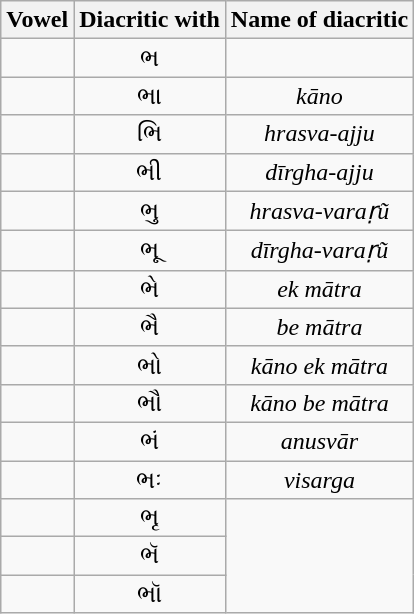<table class="wikitable" style="text-align:center">
<tr>
<th>Vowel</th>
<th>Diacritic with </th>
<th>Name of diacritic</th>
</tr>
<tr>
<td></td>
<td>ભ</td>
<td></td>
</tr>
<tr>
<td></td>
<td>ભા</td>
<td><em>kāno</em></td>
</tr>
<tr>
<td></td>
<td>ભિ</td>
<td><em>hrasva-ajju</em></td>
</tr>
<tr>
<td></td>
<td>ભી</td>
<td><em>dīrgha-ajju</em></td>
</tr>
<tr>
<td></td>
<td>ભુ</td>
<td><em>hrasva-varaṛũ</em></td>
</tr>
<tr>
<td></td>
<td>ભૂ</td>
<td><em>dīrgha-varaṛũ</em></td>
</tr>
<tr>
<td></td>
<td>ભે</td>
<td><em>ek mātra</em></td>
</tr>
<tr>
<td></td>
<td>ભૈ</td>
<td><em>be mātra</em></td>
</tr>
<tr>
<td></td>
<td>ભો</td>
<td><em>kāno ek mātra</em></td>
</tr>
<tr>
<td></td>
<td>ભૌ</td>
<td><em>kāno be mātra</em></td>
</tr>
<tr>
<td></td>
<td>ભં</td>
<td><em>anusvār</em></td>
</tr>
<tr>
<td></td>
<td>ભઃ</td>
<td><em>visarga</em></td>
</tr>
<tr>
<td></td>
<td>ભૃ</td>
</tr>
<tr>
<td></td>
<td>ભૅ</td>
</tr>
<tr>
<td></td>
<td>ભૉ</td>
</tr>
</table>
